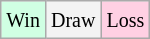<table class="wikitable">
<tr>
<td style="background-color: #d0ffe3;"><small>Win</small></td>
<td style="background-color: #f3f3f3;"><small>Draw</small></td>
<td style="background-color: #ffd0e3;"><small>Loss</small></td>
</tr>
</table>
